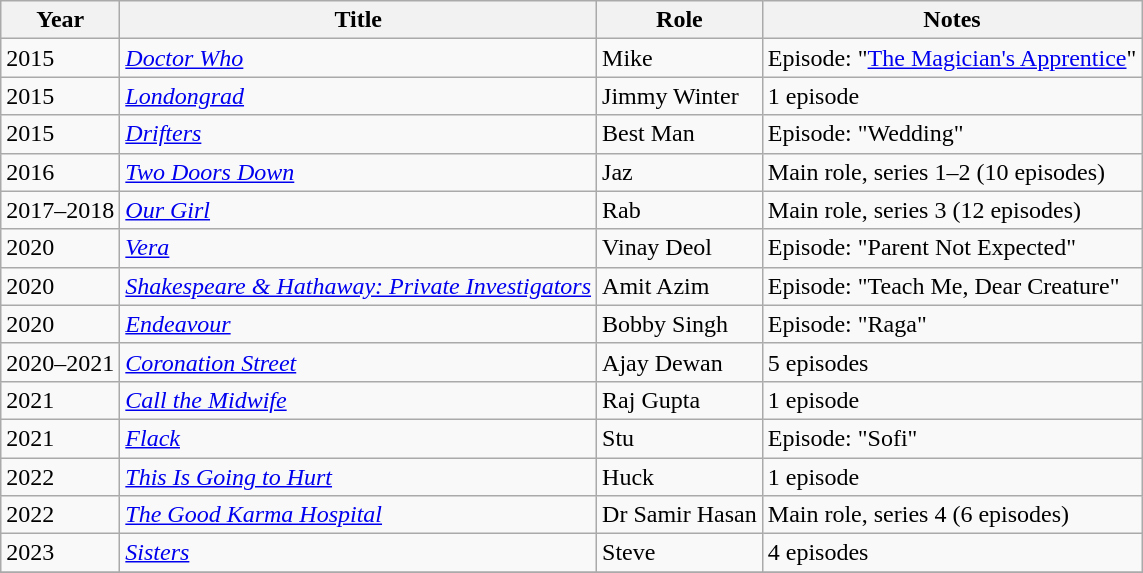<table class="wikitable sortable">
<tr>
<th>Year</th>
<th>Title</th>
<th>Role</th>
<th class="unsortable">Notes</th>
</tr>
<tr>
<td>2015</td>
<td><em><a href='#'>Doctor Who</a></em></td>
<td>Mike</td>
<td>Episode: "<a href='#'>The Magician's Apprentice</a>"</td>
</tr>
<tr>
<td>2015</td>
<td><em><a href='#'>Londongrad</a></em></td>
<td>Jimmy Winter</td>
<td>1 episode</td>
</tr>
<tr>
<td>2015</td>
<td><em><a href='#'>Drifters</a></em></td>
<td>Best Man</td>
<td>Episode: "Wedding"</td>
</tr>
<tr>
<td>2016</td>
<td><em><a href='#'>Two Doors Down</a></em></td>
<td>Jaz</td>
<td>Main role, series 1–2 (10 episodes)</td>
</tr>
<tr>
<td>2017–2018</td>
<td><em><a href='#'>Our Girl</a></em></td>
<td>Rab</td>
<td>Main role, series 3 (12 episodes)</td>
</tr>
<tr>
<td>2020</td>
<td><em><a href='#'>Vera</a></em></td>
<td>Vinay Deol</td>
<td>Episode: "Parent Not Expected"</td>
</tr>
<tr>
<td>2020</td>
<td><em><a href='#'>Shakespeare & Hathaway: Private Investigators</a></em></td>
<td>Amit Azim</td>
<td>Episode: "Teach Me, Dear Creature"</td>
</tr>
<tr>
<td>2020</td>
<td><em><a href='#'>Endeavour</a></em></td>
<td>Bobby Singh</td>
<td>Episode: "Raga"</td>
</tr>
<tr>
<td>2020–2021</td>
<td><em><a href='#'>Coronation Street</a></em></td>
<td>Ajay Dewan</td>
<td>5 episodes</td>
</tr>
<tr>
<td>2021</td>
<td><em><a href='#'>Call the Midwife</a></em></td>
<td>Raj Gupta</td>
<td>1 episode</td>
</tr>
<tr>
<td>2021</td>
<td><em><a href='#'>Flack</a></em></td>
<td>Stu</td>
<td>Episode: "Sofi"</td>
</tr>
<tr>
<td>2022</td>
<td><em><a href='#'>This Is Going to Hurt</a></em></td>
<td>Huck</td>
<td>1 episode</td>
</tr>
<tr>
<td>2022</td>
<td><em><a href='#'>The Good Karma Hospital</a></em></td>
<td>Dr Samir Hasan</td>
<td>Main role, series 4 (6 episodes)</td>
</tr>
<tr>
<td>2023</td>
<td><em><a href='#'>Sisters</a></em></td>
<td>Steve</td>
<td>4 episodes</td>
</tr>
<tr>
</tr>
</table>
